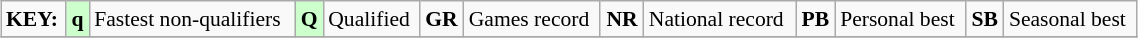<table class="wikitable" style="margin:0.5em auto; font-size:90%;position:relative;" width=60%>
<tr>
<td><strong>KEY:</strong></td>
<td bgcolor=ccffcc align=center><strong>q</strong></td>
<td>Fastest non-qualifiers</td>
<td bgcolor=ccffcc align=center><strong>Q</strong></td>
<td>Qualified</td>
<td align=center><strong>GR</strong></td>
<td>Games record</td>
<td align=center><strong>NR</strong></td>
<td>National record</td>
<td align=center><strong>PB</strong></td>
<td>Personal best</td>
<td align=center><strong>SB</strong></td>
<td>Seasonal best</td>
</tr>
<tr>
</tr>
</table>
